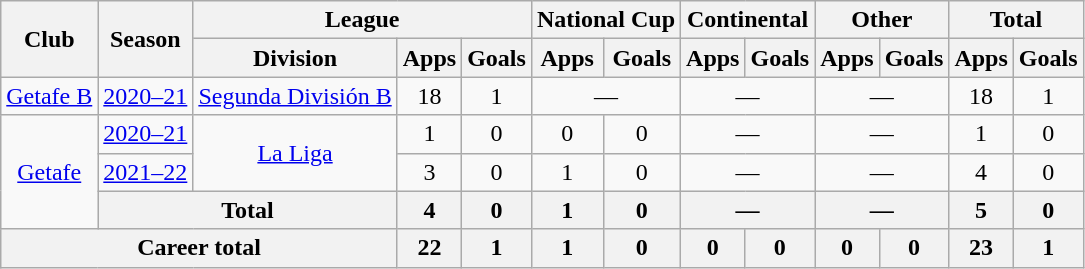<table class="wikitable" style="text-align:center">
<tr>
<th rowspan="2">Club</th>
<th rowspan="2">Season</th>
<th colspan="3">League</th>
<th colspan="2">National Cup</th>
<th colspan="2">Continental</th>
<th colspan="2">Other</th>
<th colspan="2">Total</th>
</tr>
<tr>
<th>Division</th>
<th>Apps</th>
<th>Goals</th>
<th>Apps</th>
<th>Goals</th>
<th>Apps</th>
<th>Goals</th>
<th>Apps</th>
<th>Goals</th>
<th>Apps</th>
<th>Goals</th>
</tr>
<tr>
<td><a href='#'>Getafe B</a></td>
<td><a href='#'>2020–21</a></td>
<td><a href='#'>Segunda División B</a></td>
<td>18</td>
<td>1</td>
<td colspan="2">—</td>
<td colspan="2">—</td>
<td colspan="2">—</td>
<td>18</td>
<td>1</td>
</tr>
<tr>
<td rowspan="3"><a href='#'>Getafe</a></td>
<td><a href='#'>2020–21</a></td>
<td rowspan="2"><a href='#'>La Liga</a></td>
<td>1</td>
<td>0</td>
<td>0</td>
<td>0</td>
<td colspan="2">—</td>
<td colspan="2">—</td>
<td>1</td>
<td>0</td>
</tr>
<tr>
<td><a href='#'>2021–22</a></td>
<td>3</td>
<td>0</td>
<td>1</td>
<td>0</td>
<td colspan="2">—</td>
<td colspan="2">—</td>
<td>4</td>
<td>0</td>
</tr>
<tr>
<th colspan="2">Total</th>
<th>4</th>
<th>0</th>
<th>1</th>
<th>0</th>
<th colspan="2">—</th>
<th colspan="2">—</th>
<th>5</th>
<th>0</th>
</tr>
<tr>
<th colspan="3">Career total</th>
<th>22</th>
<th>1</th>
<th>1</th>
<th>0</th>
<th>0</th>
<th>0</th>
<th>0</th>
<th>0</th>
<th>23</th>
<th>1</th>
</tr>
</table>
